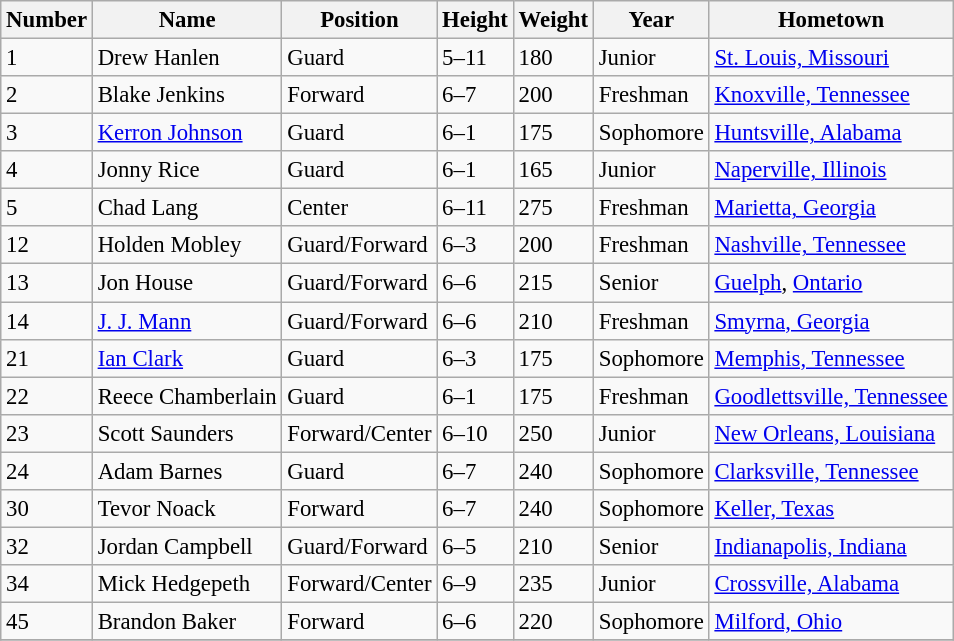<table class="wikitable" style="font-size: 95%;">
<tr>
<th>Number</th>
<th>Name</th>
<th>Position</th>
<th>Height</th>
<th>Weight</th>
<th>Year</th>
<th>Hometown</th>
</tr>
<tr>
<td>1</td>
<td>Drew Hanlen</td>
<td>Guard</td>
<td>5–11</td>
<td>180</td>
<td>Junior</td>
<td><a href='#'>St. Louis, Missouri</a></td>
</tr>
<tr>
<td>2</td>
<td>Blake Jenkins</td>
<td>Forward</td>
<td>6–7</td>
<td>200</td>
<td>Freshman</td>
<td><a href='#'>Knoxville, Tennessee</a></td>
</tr>
<tr>
<td>3</td>
<td><a href='#'>Kerron Johnson</a></td>
<td>Guard</td>
<td>6–1</td>
<td>175</td>
<td>Sophomore</td>
<td><a href='#'>Huntsville, Alabama</a></td>
</tr>
<tr>
<td>4</td>
<td>Jonny Rice</td>
<td>Guard</td>
<td>6–1</td>
<td>165</td>
<td>Junior</td>
<td><a href='#'>Naperville, Illinois</a></td>
</tr>
<tr>
<td>5</td>
<td>Chad Lang</td>
<td>Center</td>
<td>6–11</td>
<td>275</td>
<td>Freshman</td>
<td><a href='#'>Marietta, Georgia</a></td>
</tr>
<tr>
<td>12</td>
<td>Holden Mobley</td>
<td>Guard/Forward</td>
<td>6–3</td>
<td>200</td>
<td>Freshman</td>
<td><a href='#'>Nashville, Tennessee</a></td>
</tr>
<tr>
<td>13</td>
<td>Jon House</td>
<td>Guard/Forward</td>
<td>6–6</td>
<td>215</td>
<td>Senior</td>
<td><a href='#'>Guelph</a>, <a href='#'>Ontario</a></td>
</tr>
<tr>
<td>14</td>
<td><a href='#'>J. J. Mann</a></td>
<td>Guard/Forward</td>
<td>6–6</td>
<td>210</td>
<td>Freshman</td>
<td><a href='#'>Smyrna, Georgia</a></td>
</tr>
<tr>
<td>21</td>
<td><a href='#'>Ian Clark</a></td>
<td>Guard</td>
<td>6–3</td>
<td>175</td>
<td>Sophomore</td>
<td><a href='#'>Memphis, Tennessee</a></td>
</tr>
<tr>
<td>22</td>
<td>Reece Chamberlain</td>
<td>Guard</td>
<td>6–1</td>
<td>175</td>
<td>Freshman</td>
<td><a href='#'>Goodlettsville, Tennessee</a></td>
</tr>
<tr>
<td>23</td>
<td>Scott Saunders</td>
<td>Forward/Center</td>
<td>6–10</td>
<td>250</td>
<td>Junior</td>
<td><a href='#'>New Orleans, Louisiana</a></td>
</tr>
<tr>
<td>24</td>
<td>Adam Barnes</td>
<td>Guard</td>
<td>6–7</td>
<td>240</td>
<td>Sophomore</td>
<td><a href='#'>Clarksville, Tennessee</a></td>
</tr>
<tr>
<td>30</td>
<td>Tevor Noack</td>
<td>Forward</td>
<td>6–7</td>
<td>240</td>
<td>Sophomore</td>
<td><a href='#'>Keller, Texas</a></td>
</tr>
<tr>
<td>32</td>
<td>Jordan Campbell</td>
<td>Guard/Forward</td>
<td>6–5</td>
<td>210</td>
<td>Senior</td>
<td><a href='#'>Indianapolis, Indiana</a></td>
</tr>
<tr>
<td>34</td>
<td>Mick Hedgepeth</td>
<td>Forward/Center</td>
<td>6–9</td>
<td>235</td>
<td>Junior</td>
<td><a href='#'>Crossville, Alabama</a></td>
</tr>
<tr>
<td>45</td>
<td>Brandon Baker</td>
<td>Forward</td>
<td>6–6</td>
<td>220</td>
<td>Sophomore</td>
<td><a href='#'>Milford, Ohio</a></td>
</tr>
<tr>
</tr>
</table>
